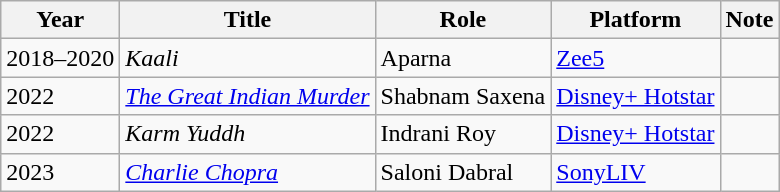<table class="wikitable sortable">
<tr>
<th>Year</th>
<th>Title</th>
<th>Role</th>
<th>Platform</th>
<th>Note</th>
</tr>
<tr>
<td>2018–2020</td>
<td><em>Kaali</em></td>
<td>Aparna</td>
<td><a href='#'>Zee5</a></td>
<td></td>
</tr>
<tr>
<td>2022</td>
<td><em><a href='#'>The Great Indian Murder</a></em></td>
<td>Shabnam Saxena</td>
<td><a href='#'>Disney+ Hotstar</a></td>
<td></td>
</tr>
<tr>
<td>2022</td>
<td><em>Karm Yuddh</em></td>
<td>Indrani Roy</td>
<td><a href='#'>Disney+ Hotstar</a></td>
<td></td>
</tr>
<tr>
<td>2023</td>
<td><em><a href='#'>Charlie Chopra</a></em></td>
<td>Saloni Dabral</td>
<td><a href='#'>SonyLIV</a></td>
<td></td>
</tr>
</table>
